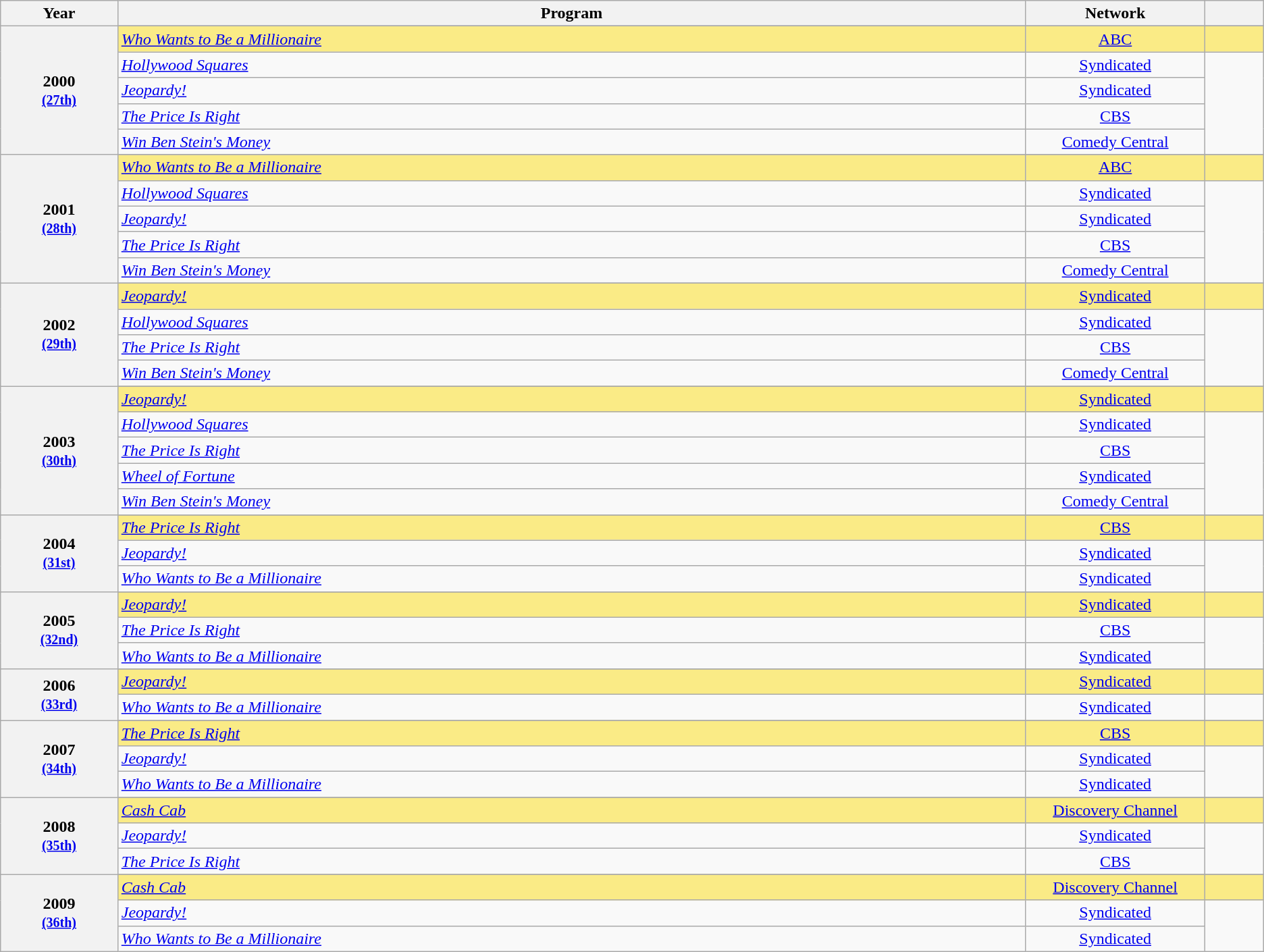<table class="wikitable">
<tr>
<th width="4%">Year</th>
<th width="31%">Program</th>
<th width="6%">Network</th>
<th style="width:2%;"></th>
</tr>
<tr>
<th scope="row" rowspan=6 style="text-align:center">2000 <br><small><a href='#'>(27th)</a></small></th>
</tr>
<tr style="background:#FAEB86">
<td><em><a href='#'>Who Wants to Be a Millionaire</a></em> </td>
<td style="text-align:center;"><a href='#'>ABC</a></td>
<td style="text-align:center;"></td>
</tr>
<tr>
<td><em><a href='#'>Hollywood Squares</a></em></td>
<td style="text-align:center;"><a href='#'>Syndicated</a></td>
<td rowspan=4 style="text-align:center;"></td>
</tr>
<tr>
<td><em><a href='#'>Jeopardy!</a></em></td>
<td style="text-align:center;"><a href='#'>Syndicated</a></td>
</tr>
<tr>
<td><em><a href='#'>The Price Is Right</a></em></td>
<td style="text-align:center;"><a href='#'>CBS</a></td>
</tr>
<tr>
<td><em><a href='#'>Win Ben Stein's Money</a></em></td>
<td style="text-align:center;"><a href='#'>Comedy Central</a></td>
</tr>
<tr>
<th scope="row" rowspan=6 style="text-align:center">2001 <br><small><a href='#'>(28th)</a></small></th>
</tr>
<tr style="background:#FAEB86">
<td><em><a href='#'>Who Wants to Be a Millionaire</a></em> </td>
<td style="text-align:center;"><a href='#'>ABC</a></td>
<td style="text-align:center;"></td>
</tr>
<tr>
<td><em><a href='#'>Hollywood Squares</a></em></td>
<td style="text-align:center;"><a href='#'>Syndicated</a></td>
<td rowspan=4 style="text-align:center;"></td>
</tr>
<tr>
<td><em><a href='#'>Jeopardy!</a></em></td>
<td style="text-align:center;"><a href='#'>Syndicated</a></td>
</tr>
<tr>
<td><em><a href='#'>The Price Is Right</a></em></td>
<td style="text-align:center;"><a href='#'>CBS</a></td>
</tr>
<tr>
<td><em><a href='#'>Win Ben Stein's Money</a></em></td>
<td style="text-align:center;"><a href='#'>Comedy Central</a></td>
</tr>
<tr>
<th scope="row" rowspan=5 style="text-align:center">2002 <br><small><a href='#'>(29th)</a></small></th>
</tr>
<tr style="background:#FAEB86">
<td><em><a href='#'>Jeopardy!</a></em> </td>
<td style="text-align:center;"><a href='#'>Syndicated</a></td>
<td style="text-align:center;"></td>
</tr>
<tr>
<td><em><a href='#'>Hollywood Squares</a></em></td>
<td style="text-align:center;"><a href='#'>Syndicated</a></td>
<td rowspan=3 style="text-align:center;"></td>
</tr>
<tr>
<td><em><a href='#'>The Price Is Right</a></em></td>
<td style="text-align:center;"><a href='#'>CBS</a></td>
</tr>
<tr>
<td><em><a href='#'>Win Ben Stein's Money</a></em></td>
<td style="text-align:center;"><a href='#'>Comedy Central</a></td>
</tr>
<tr>
<th scope="row" rowspan=6 style="text-align:center">2003 <br><small><a href='#'>(30th)</a></small></th>
</tr>
<tr style="background:#FAEB86">
<td><em><a href='#'>Jeopardy!</a></em> </td>
<td style="text-align:center;"><a href='#'>Syndicated</a></td>
<td style="text-align:center;"></td>
</tr>
<tr>
<td><em><a href='#'>Hollywood Squares</a></em></td>
<td style="text-align:center;"><a href='#'>Syndicated</a></td>
<td rowspan=4 style="text-align:center;"></td>
</tr>
<tr>
<td><em><a href='#'>The Price Is Right</a></em></td>
<td style="text-align:center;"><a href='#'>CBS</a></td>
</tr>
<tr>
<td><em><a href='#'>Wheel of Fortune</a></em></td>
<td style="text-align:center;"><a href='#'>Syndicated</a></td>
</tr>
<tr>
<td><em><a href='#'>Win Ben Stein's Money</a></em></td>
<td style="text-align:center;"><a href='#'>Comedy Central</a></td>
</tr>
<tr>
<th scope="row" rowspan=4 style="text-align:center">2004 <br><small><a href='#'>(31st)</a></small></th>
</tr>
<tr style="background:#FAEB86">
<td><em><a href='#'>The Price Is Right</a></em> </td>
<td style="text-align:center;"><a href='#'>CBS</a></td>
<td style="text-align:center;"></td>
</tr>
<tr>
<td><em><a href='#'>Jeopardy!</a></em></td>
<td style="text-align:center;"><a href='#'>Syndicated</a></td>
<td rowspan=2 style="text-align:center;"></td>
</tr>
<tr>
<td><em><a href='#'>Who Wants to Be a Millionaire</a></em></td>
<td style="text-align:center;"><a href='#'>Syndicated</a></td>
</tr>
<tr>
<th scope="row" rowspan=4 style="text-align:center">2005 <br><small><a href='#'>(32nd)</a></small></th>
</tr>
<tr style="background:#FAEB86">
<td><em><a href='#'>Jeopardy!</a></em> </td>
<td style="text-align:center;"><a href='#'>Syndicated</a></td>
<td style="text-align:center;"></td>
</tr>
<tr>
<td><em><a href='#'>The Price Is Right</a></em></td>
<td style="text-align:center;"><a href='#'>CBS</a></td>
<td rowspan=2 style="text-align:center;"></td>
</tr>
<tr>
<td><em><a href='#'>Who Wants to Be a Millionaire</a></em></td>
<td style="text-align:center;"><a href='#'>Syndicated</a></td>
</tr>
<tr>
<th scope="row" rowspan=3 style="text-align:center">2006 <br><small><a href='#'>(33rd)</a></small></th>
</tr>
<tr style="background:#FAEB86">
<td><em><a href='#'>Jeopardy!</a></em> </td>
<td style="text-align:center;"><a href='#'>Syndicated</a></td>
<td style="text-align:center;"></td>
</tr>
<tr>
<td><em><a href='#'>Who Wants to Be a Millionaire</a></em></td>
<td style="text-align:center;"><a href='#'>Syndicated</a></td>
<td style="text-align:center;"></td>
</tr>
<tr>
<th scope="row" rowspan=4 style="text-align:center">2007 <br><small><a href='#'>(34th)</a></small></th>
</tr>
<tr style="background:#FAEB86">
<td><em><a href='#'>The Price Is Right</a></em> </td>
<td style="text-align:center;"><a href='#'>CBS</a></td>
<td style="text-align:center;"></td>
</tr>
<tr>
<td><em><a href='#'>Jeopardy!</a></em></td>
<td style="text-align:center;"><a href='#'>Syndicated</a></td>
<td rowspan=2 style="text-align:center;"></td>
</tr>
<tr>
<td><em><a href='#'>Who Wants to Be a Millionaire</a></em></td>
<td style="text-align:center;"><a href='#'>Syndicated</a></td>
</tr>
<tr>
<th scope="row" rowspan=4 style="text-align:center">2008 <br><small><a href='#'>(35th)</a></small></th>
</tr>
<tr style="background:#FAEB86">
<td><em><a href='#'>Cash Cab</a></em> </td>
<td style="text-align:center;"><a href='#'>Discovery Channel</a></td>
<td style="text-align:center;"></td>
</tr>
<tr>
<td><em><a href='#'>Jeopardy!</a></em></td>
<td style="text-align:center;"><a href='#'>Syndicated</a></td>
<td rowspan=2 style="text-align:center;"></td>
</tr>
<tr>
<td><em><a href='#'>The Price Is Right</a></em></td>
<td style="text-align:center;"><a href='#'>CBS</a></td>
</tr>
<tr>
<th scope="row" rowspan=4 style="text-align:center">2009 <br><small><a href='#'>(36th)</a></small></th>
</tr>
<tr style="background:#FAEB86">
<td><em><a href='#'>Cash Cab</a></em> </td>
<td style="text-align:center;"><a href='#'>Discovery Channel</a></td>
<td style="text-align:center;"></td>
</tr>
<tr>
<td><em><a href='#'>Jeopardy!</a></em></td>
<td style="text-align:center;"><a href='#'>Syndicated</a></td>
<td rowspan=2 style="text-align:center;"></td>
</tr>
<tr>
<td><em><a href='#'>Who Wants to Be a Millionaire</a></em></td>
<td style="text-align:center;"><a href='#'>Syndicated</a></td>
</tr>
</table>
